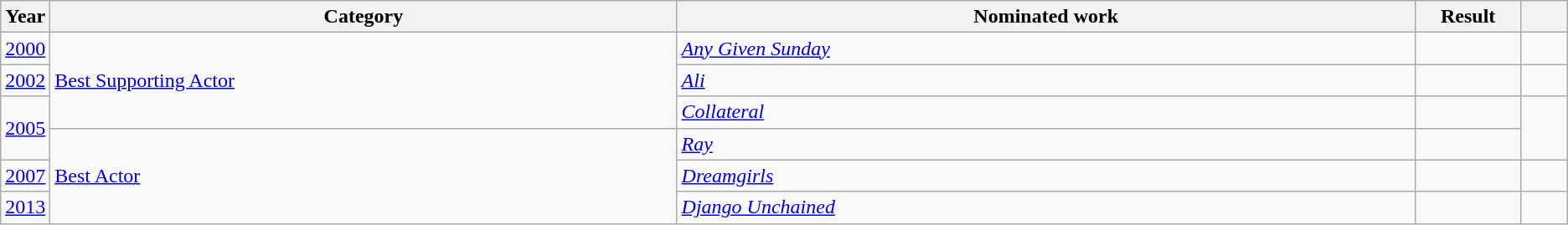<table class=wikitable>
<tr>
<th scope="col" style="width:1em;">Year</th>
<th scope="col" style="width:33em;">Category</th>
<th scope="col" style="width:39em;">Nominated work</th>
<th scope="col" style="width:5em;">Result</th>
<th scope="col" style="width:2em;"></th>
</tr>
<tr>
<td><a href='#'>2000</a></td>
<td rowspan="3"><a href='#'>Best Supporting Actor</a></td>
<td><em><a href='#'>Any Given Sunday</a></em></td>
<td></td>
<td></td>
</tr>
<tr>
<td><a href='#'>2002</a></td>
<td><em><a href='#'>Ali</a></em></td>
<td></td>
<td></td>
</tr>
<tr>
<td rowspan="2"><a href='#'>2005</a></td>
<td><em><a href='#'>Collateral</a></em></td>
<td></td>
<td rowspan="2"></td>
</tr>
<tr>
<td rowspan="3"><a href='#'>Best Actor</a></td>
<td><em><a href='#'>Ray</a></em></td>
<td></td>
</tr>
<tr>
<td><a href='#'>2007</a></td>
<td><em><a href='#'>Dreamgirls</a></em></td>
<td></td>
<td></td>
</tr>
<tr>
<td><a href='#'>2013</a></td>
<td><em><a href='#'>Django Unchained</a></em></td>
<td></td>
<td></td>
</tr>
</table>
